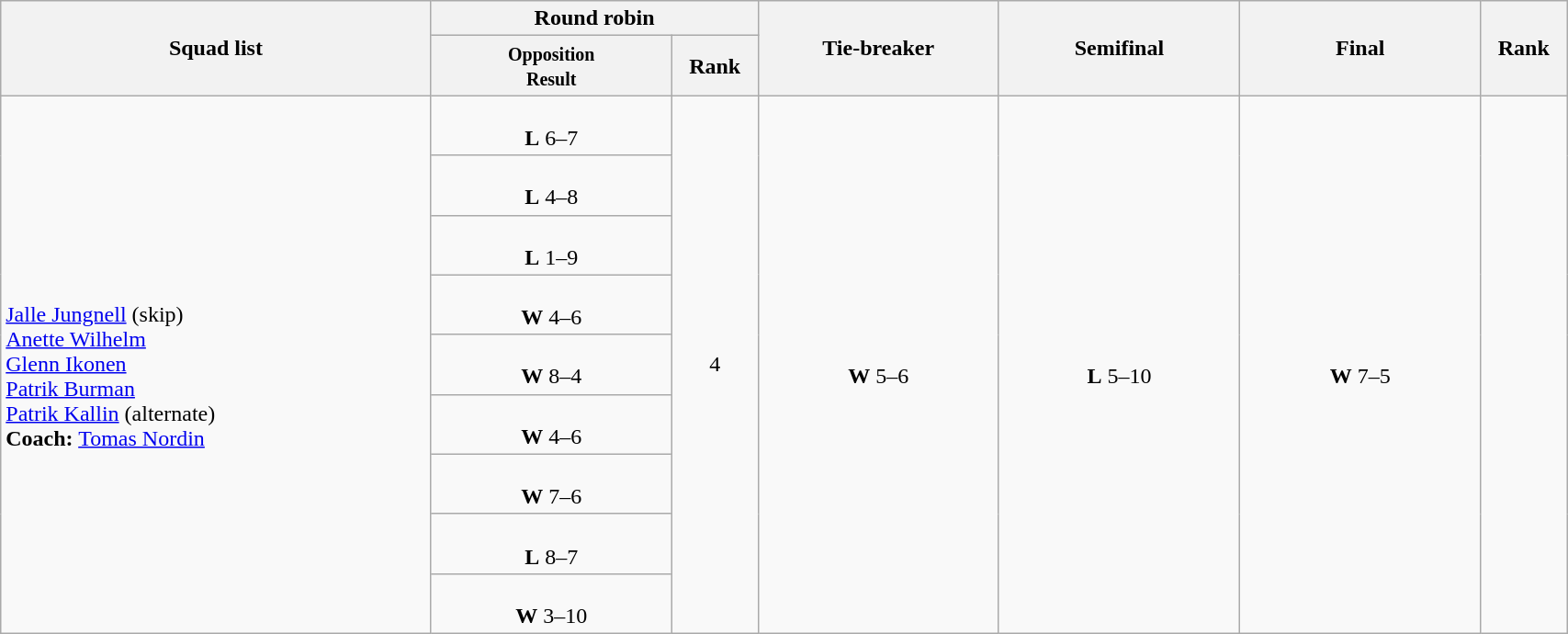<table class="wikitable" width="90%" style="text-align:left; font-size:100%">
<tr>
<th rowspan="2" width="25%">Squad list</th>
<th colspan="2">Round robin</th>
<th rowspan="2" width="14%">Tie-breaker</th>
<th rowspan="2" width="14%">Semifinal</th>
<th rowspan="2" width="14%">Final</th>
<th rowspan="2" width="5%">Rank</th>
</tr>
<tr>
<th width="14%"><small>Opposition<br>Result</small></th>
<th width="5%">Rank</th>
</tr>
<tr>
<td rowspan="9"><br><a href='#'>Jalle Jungnell</a> (skip)<br><a href='#'>Anette Wilhelm</a><br><a href='#'>Glenn Ikonen</a><br><a href='#'>Patrik Burman</a><br><a href='#'>Patrik Kallin</a> (alternate)<br><strong>Coach:</strong> <a href='#'>Tomas Nordin</a></td>
<td align="center"><br><strong>L</strong> 6–7</td>
<td rowspan="9" align="center">4</td>
<td rowspan="9" align="center"><br><strong>W</strong> 5–6</td>
<td rowspan="9" align="center"><br><strong>L</strong> 5–10</td>
<td rowspan="9" align="center"><br><strong>W</strong> 7–5</td>
<td rowspan="9" align="center"></td>
</tr>
<tr>
<td align="center"><br><strong>L</strong> 4–8</td>
</tr>
<tr>
<td align="center"><br><strong>L</strong> 1–9</td>
</tr>
<tr>
<td align="center"><br><strong>W</strong> 4–6</td>
</tr>
<tr>
<td align="center"><br><strong>W</strong> 8–4</td>
</tr>
<tr>
<td align="center"><br><strong>W</strong> 4–6</td>
</tr>
<tr>
<td align="center"><br><strong>W</strong> 7–6</td>
</tr>
<tr>
<td align="center"><br><strong>L</strong> 8–7</td>
</tr>
<tr>
<td align="center"><br><strong>W</strong> 3–10</td>
</tr>
</table>
